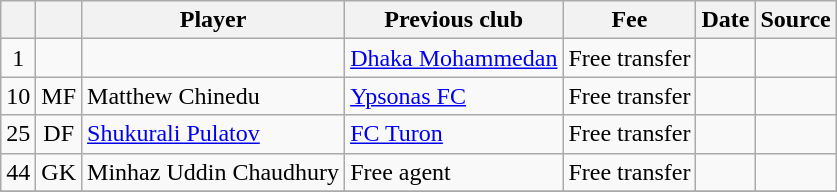<table class="wikitable plainrowheaders sortable">
<tr>
<th></th>
<th></th>
<th>Player</th>
<th>Previous club</th>
<th>Fee</th>
<th>Date</th>
<th>Source</th>
</tr>
<tr>
<td align=center>1</td>
<td align=center></td>
<td></td>
<td> <a href='#'>Dhaka Mohammedan</a></td>
<td>Free transfer</td>
<td></td>
<td></td>
</tr>
<tr>
<td align=center>10</td>
<td align=center>MF</td>
<td> Matthew Chinedu</td>
<td> <a href='#'>Ypsonas FC</a></td>
<td>Free transfer</td>
<td></td>
<td></td>
</tr>
<tr>
<td align=center>25</td>
<td align=center>DF</td>
<td> <a href='#'>Shukurali Pulatov</a></td>
<td> <a href='#'>FC Turon</a></td>
<td>Free transfer</td>
<td></td>
<td></td>
</tr>
<tr>
<td>44</td>
<td>GK</td>
<td> Minhaz Uddin Chaudhury</td>
<td>Free agent</td>
<td>Free transfer</td>
<td></td>
<td></td>
</tr>
<tr>
</tr>
</table>
